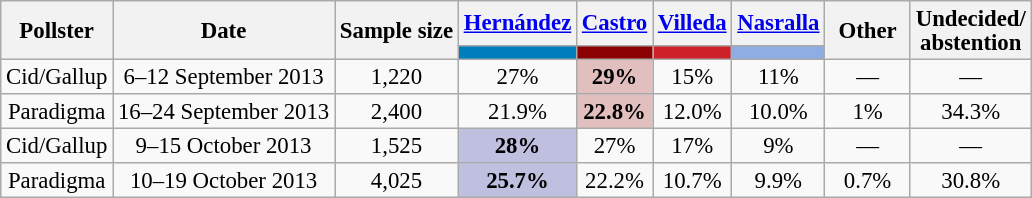<table class="wikitable" style="text-align:center; font-size:95%; line-height:16px;">
<tr>
<th rowspan=2>Pollster</th>
<th rowspan=2>Date</th>
<th rowspan=2>Sample size</th>
<th><a href='#'>Hernández</a><br></th>
<th><a href='#'>Castro</a><br></th>
<th><a href='#'>Villeda</a><br></th>
<th><a href='#'>Nasralla</a><br></th>
<th rowspan=2 style="width:50px;">Other</th>
<th rowspan=2 style="width:50px;">Undecided/<br>abstention</th>
</tr>
<tr>
<th style="background:#007DBC;"></th>
<th style="background:#8B0000;"></th>
<th style="background:#CE2029;"></th>
<th style="background:#8dade3;"></th>
</tr>
<tr>
<td>Cid/Gallup</td>
<td>6–12 September 2013</td>
<td>1,220</td>
<td>27%</td>
<td style="background:#E2BFBF;"><strong>29%</strong></td>
<td>15%</td>
<td>11%</td>
<td>—</td>
<td>—</td>
</tr>
<tr>
<td>Paradigma</td>
<td>16–24 September 2013</td>
<td>2,400</td>
<td>21.9%</td>
<td style="background:#E2BFBF;"><strong>22.8%</strong></td>
<td>12.0%</td>
<td>10.0%</td>
<td>1%</td>
<td>34.3%</td>
</tr>
<tr>
<td>Cid/Gallup</td>
<td>9–15 October 2013</td>
<td>1,525</td>
<td style="background:#BFBFDF"><strong>28%</strong></td>
<td>27%</td>
<td>17%</td>
<td>9%</td>
<td>—</td>
<td>—</td>
</tr>
<tr>
<td>Paradigma</td>
<td>10–19 October 2013</td>
<td>4,025</td>
<td style="background:#BFBFDF"><strong>25.7%</strong></td>
<td>22.2%</td>
<td>10.7%</td>
<td>9.9%</td>
<td>0.7%</td>
<td>30.8%</td>
</tr>
</table>
